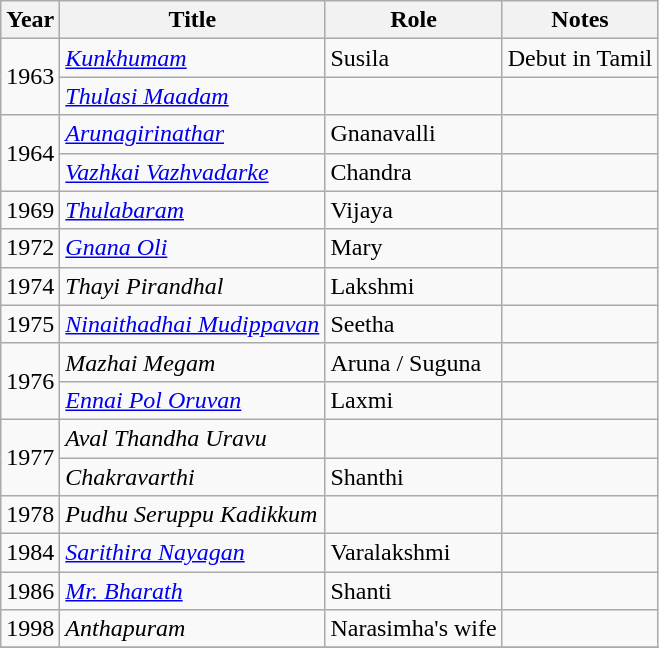<table class="wikitable sortable">
<tr>
<th>Year</th>
<th>Title</th>
<th>Role</th>
<th class="unsortable">Notes</th>
</tr>
<tr>
<td rowspan=2>1963</td>
<td><em><a href='#'>Kunkhumam</a></em></td>
<td>Susila</td>
<td>Debut in Tamil</td>
</tr>
<tr>
<td><em><a href='#'>Thulasi Maadam</a></em></td>
<td></td>
<td></td>
</tr>
<tr>
<td rowspan=2>1964</td>
<td><em><a href='#'>Arunagirinathar</a></em></td>
<td>Gnanavalli</td>
<td></td>
</tr>
<tr>
<td><em><a href='#'>Vazhkai Vazhvadarke</a></em></td>
<td>Chandra</td>
<td></td>
</tr>
<tr>
<td>1969</td>
<td><em><a href='#'>Thulabaram</a></em></td>
<td>Vijaya</td>
<td></td>
</tr>
<tr>
<td>1972</td>
<td><em><a href='#'>Gnana Oli</a></em></td>
<td>Mary</td>
<td></td>
</tr>
<tr>
<td>1974</td>
<td><em>Thayi Pirandhal</em></td>
<td>Lakshmi</td>
<td></td>
</tr>
<tr>
<td>1975</td>
<td><em><a href='#'>Ninaithadhai Mudippavan</a></em></td>
<td>Seetha</td>
<td></td>
</tr>
<tr>
<td rowspan=2>1976</td>
<td><em>Mazhai Megam</em></td>
<td>Aruna / Suguna</td>
<td></td>
</tr>
<tr>
<td><em><a href='#'>Ennai Pol Oruvan</a></em></td>
<td>Laxmi</td>
<td></td>
</tr>
<tr>
<td rowspan=2>1977</td>
<td><em>Aval Thandha Uravu</em></td>
<td></td>
<td></td>
</tr>
<tr>
<td><em>Chakravarthi</em></td>
<td>Shanthi</td>
<td></td>
</tr>
<tr>
<td>1978</td>
<td><em>Pudhu Seruppu Kadikkum</em></td>
<td></td>
<td></td>
</tr>
<tr>
<td>1984</td>
<td><em><a href='#'>Sarithira Nayagan</a></em></td>
<td>Varalakshmi</td>
<td></td>
</tr>
<tr>
<td>1986</td>
<td><em><a href='#'>Mr. Bharath</a></em></td>
<td>Shanti</td>
<td></td>
</tr>
<tr>
<td>1998</td>
<td><em>Anthapuram</em></td>
<td>Narasimha's wife</td>
<td></td>
</tr>
<tr>
</tr>
</table>
